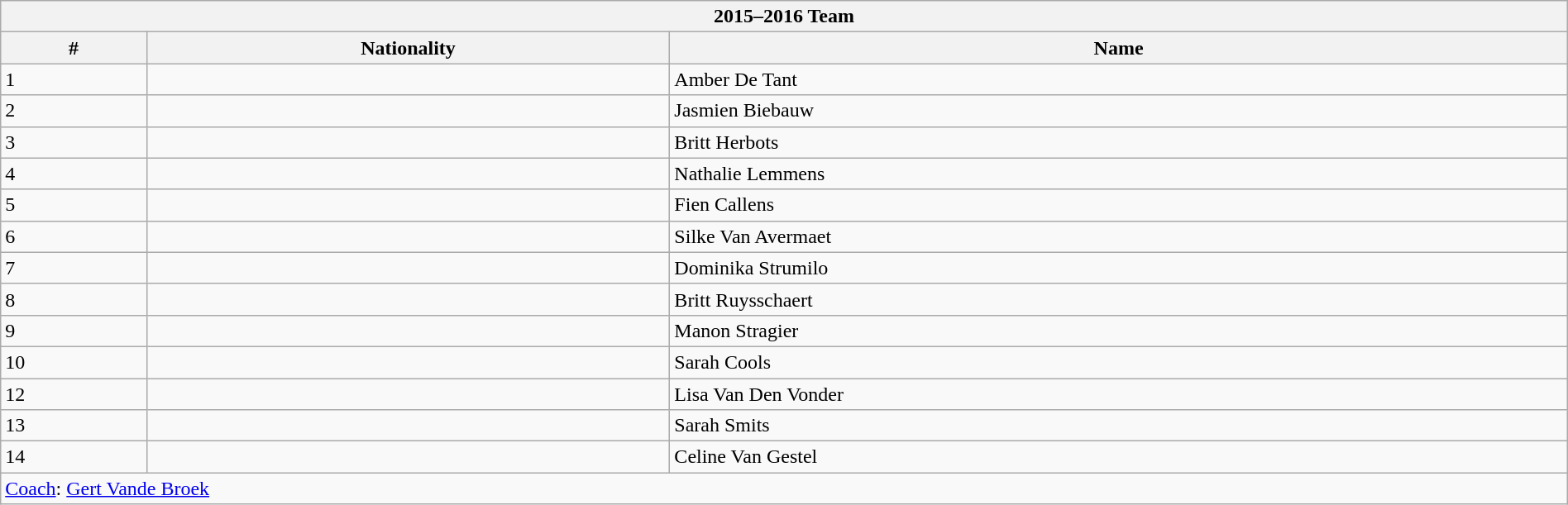<table class="wikitable collapsible collapsed" style="width:100%;">
<tr>
<th colspan=3><strong>2015–2016 Team</strong></th>
</tr>
<tr>
<th>#</th>
<th>Nationality</th>
<th>Name</th>
</tr>
<tr>
<td>1</td>
<td></td>
<td>Amber De Tant</td>
</tr>
<tr>
<td>2</td>
<td></td>
<td>Jasmien Biebauw</td>
</tr>
<tr>
<td>3</td>
<td></td>
<td>Britt Herbots</td>
</tr>
<tr>
<td>4</td>
<td></td>
<td>Nathalie Lemmens</td>
</tr>
<tr>
<td>5</td>
<td></td>
<td>Fien Callens</td>
</tr>
<tr>
<td>6</td>
<td></td>
<td>Silke Van Avermaet</td>
</tr>
<tr>
<td>7</td>
<td></td>
<td>Dominika Strumilo</td>
</tr>
<tr>
<td>8</td>
<td></td>
<td>Britt Ruysschaert</td>
</tr>
<tr>
<td>9</td>
<td></td>
<td>Manon Stragier</td>
</tr>
<tr>
<td>10</td>
<td></td>
<td>Sarah Cools</td>
</tr>
<tr>
<td>12</td>
<td></td>
<td>Lisa Van Den Vonder</td>
</tr>
<tr>
<td>13</td>
<td></td>
<td>Sarah Smits</td>
</tr>
<tr>
<td>14</td>
<td></td>
<td>Celine Van Gestel</td>
</tr>
<tr>
<td colspan=3><a href='#'>Coach</a>:  <a href='#'>Gert Vande Broek</a></td>
</tr>
</table>
